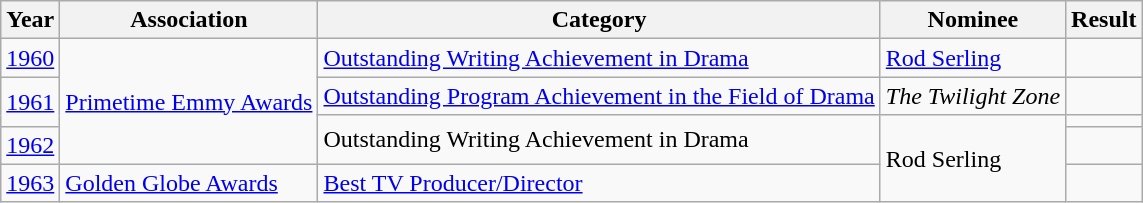<table class="wikitable sortable">
<tr>
<th>Year</th>
<th>Association</th>
<th>Category</th>
<th>Nominee</th>
<th>Result</th>
</tr>
<tr>
<td><a href='#'>1960</a></td>
<td rowspan="4"><a href='#'>Primetime Emmy Awards</a></td>
<td><a href='#'>Outstanding Writing Achievement in Drama</a></td>
<td><a href='#'>Rod Serling</a></td>
<td></td>
</tr>
<tr>
<td rowspan=2><a href='#'>1961</a></td>
<td><a href='#'>Outstanding Program Achievement in the Field of Drama</a></td>
<td><em>The Twilight Zone</em></td>
<td></td>
</tr>
<tr>
<td rowspan="2">Outstanding Writing Achievement in Drama</td>
<td rowspan="3">Rod Serling</td>
<td></td>
</tr>
<tr>
<td><a href='#'>1962</a></td>
<td></td>
</tr>
<tr>
<td><a href='#'>1963</a></td>
<td><a href='#'>Golden Globe Awards</a></td>
<td><a href='#'>Best TV Producer/Director</a></td>
<td></td>
</tr>
</table>
